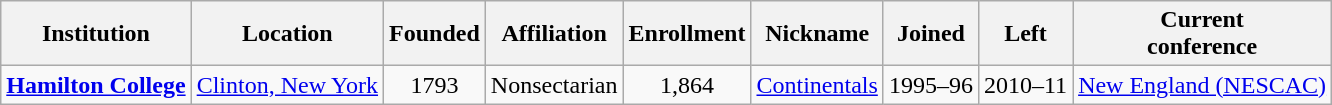<table class="wikitable sortable" style="text-align:center;">
<tr>
<th>Institution</th>
<th>Location</th>
<th>Founded</th>
<th>Affiliation</th>
<th>Enrollment</th>
<th>Nickname</th>
<th>Joined</th>
<th>Left</th>
<th>Current<br>conference</th>
</tr>
<tr>
<td><strong><a href='#'>Hamilton College</a></strong></td>
<td><a href='#'>Clinton, New York</a></td>
<td>1793</td>
<td>Nonsectarian</td>
<td>1,864</td>
<td><a href='#'>Continentals</a></td>
<td>1995–96</td>
<td>2010–11</td>
<td><a href='#'>New England (NESCAC)</a></td>
</tr>
</table>
